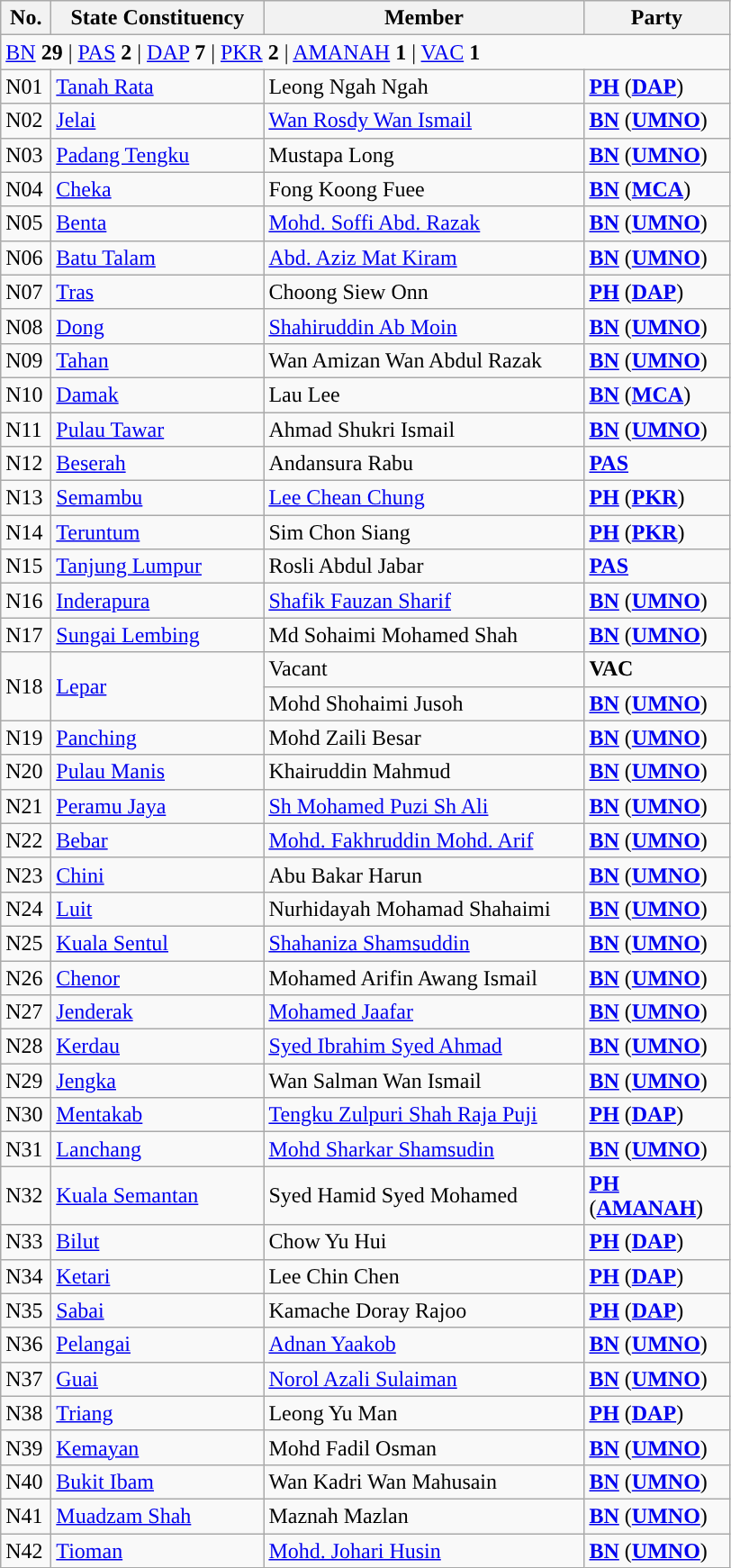<table class="wikitable sortable">
<tr>
<th style="width:30px;">No.</th>
<th style="width:150px;">State Constituency</th>
<th style="width:230px;">Member</th>
<th style="width:100px;">Party</th>
</tr>
<tr>
<td colspan="4"><a href='#'>BN</a> <strong>29</strong> | <a href='#'>PAS</a> <strong>2</strong> | <a href='#'>DAP</a> <strong>7</strong> | <a href='#'>PKR</a> <strong>2</strong> | <a href='#'>AMANAH</a> <strong>1</strong> | <a href='#'>VAC</a> <strong>1</strong></td>
</tr>
<tr>
<td>N01</td>
<td><a href='#'>Tanah Rata</a></td>
<td>Leong Ngah Ngah</td>
<td><strong><a href='#'>PH</a></strong> (<strong><a href='#'>DAP</a></strong>)</td>
</tr>
<tr>
<td>N02</td>
<td><a href='#'>Jelai</a></td>
<td><a href='#'>Wan Rosdy Wan Ismail</a></td>
<td><strong><a href='#'>BN</a></strong> (<strong><a href='#'>UMNO</a></strong>)</td>
</tr>
<tr>
<td>N03</td>
<td><a href='#'>Padang Tengku</a></td>
<td>Mustapa Long</td>
<td><strong><a href='#'>BN</a></strong> (<strong><a href='#'>UMNO</a></strong>)</td>
</tr>
<tr>
<td>N04</td>
<td><a href='#'>Cheka</a></td>
<td>Fong Koong Fuee</td>
<td><strong><a href='#'>BN</a></strong> (<strong><a href='#'>MCA</a></strong>)</td>
</tr>
<tr>
<td>N05</td>
<td><a href='#'>Benta</a></td>
<td><a href='#'>Mohd. Soffi Abd. Razak</a></td>
<td><strong><a href='#'>BN</a></strong> (<strong><a href='#'>UMNO</a></strong>)</td>
</tr>
<tr>
<td>N06</td>
<td><a href='#'>Batu Talam</a></td>
<td><a href='#'>Abd. Aziz Mat Kiram</a></td>
<td><strong><a href='#'>BN</a></strong> (<strong><a href='#'>UMNO</a></strong>)</td>
</tr>
<tr>
<td>N07</td>
<td><a href='#'>Tras</a></td>
<td>Choong Siew Onn</td>
<td><strong><a href='#'>PH</a></strong> (<strong><a href='#'>DAP</a></strong>)</td>
</tr>
<tr>
<td>N08</td>
<td><a href='#'>Dong</a></td>
<td><a href='#'>Shahiruddin Ab Moin</a></td>
<td><strong><a href='#'>BN</a></strong> (<strong><a href='#'>UMNO</a></strong>)</td>
</tr>
<tr>
<td>N09</td>
<td><a href='#'>Tahan</a></td>
<td>Wan Amizan Wan Abdul Razak</td>
<td><strong><a href='#'>BN</a></strong> (<strong><a href='#'>UMNO</a></strong>)</td>
</tr>
<tr>
<td>N10</td>
<td><a href='#'>Damak</a></td>
<td>Lau Lee</td>
<td><strong><a href='#'>BN</a></strong> (<strong><a href='#'>MCA</a></strong>)</td>
</tr>
<tr>
<td>N11</td>
<td><a href='#'>Pulau Tawar</a></td>
<td>Ahmad Shukri Ismail</td>
<td><strong><a href='#'>BN</a></strong> (<strong><a href='#'>UMNO</a></strong>)</td>
</tr>
<tr>
<td>N12</td>
<td><a href='#'>Beserah</a></td>
<td>Andansura Rabu</td>
<td><strong><a href='#'>PAS</a></strong></td>
</tr>
<tr>
<td>N13</td>
<td><a href='#'>Semambu</a></td>
<td><a href='#'>Lee Chean Chung</a></td>
<td><strong><a href='#'>PH</a></strong> (<strong><a href='#'>PKR</a></strong>)</td>
</tr>
<tr>
<td>N14</td>
<td><a href='#'>Teruntum</a></td>
<td>Sim Chon Siang</td>
<td><strong><a href='#'>PH</a></strong> (<strong><a href='#'>PKR</a></strong>)</td>
</tr>
<tr>
<td>N15</td>
<td><a href='#'>Tanjung Lumpur</a></td>
<td>Rosli Abdul Jabar</td>
<td><strong><a href='#'>PAS</a></strong></td>
</tr>
<tr>
<td>N16</td>
<td><a href='#'>Inderapura</a></td>
<td><a href='#'>Shafik Fauzan Sharif</a></td>
<td><strong><a href='#'>BN</a></strong> (<strong><a href='#'>UMNO</a></strong>)</td>
</tr>
<tr>
<td>N17</td>
<td><a href='#'>Sungai Lembing</a></td>
<td>Md Sohaimi Mohamed Shah</td>
<td><strong><a href='#'>BN</a></strong> (<strong><a href='#'>UMNO</a></strong>)</td>
</tr>
<tr>
<td rowspan=2>N18</td>
<td rowspan=2><a href='#'>Lepar</a></td>
<td>Vacant </td>
<td><strong>VAC</strong></td>
</tr>
<tr>
<td>Mohd Shohaimi Jusoh </td>
<td><strong><a href='#'>BN</a></strong> (<strong><a href='#'>UMNO</a></strong>)</td>
</tr>
<tr>
<td>N19</td>
<td><a href='#'>Panching</a></td>
<td>Mohd Zaili Besar</td>
<td><strong><a href='#'>BN</a></strong> (<strong><a href='#'>UMNO</a></strong>)</td>
</tr>
<tr>
<td>N20</td>
<td><a href='#'>Pulau Manis</a></td>
<td>Khairuddin Mahmud</td>
<td><strong><a href='#'>BN</a></strong> (<strong><a href='#'>UMNO</a></strong>)</td>
</tr>
<tr>
<td>N21</td>
<td><a href='#'>Peramu Jaya</a></td>
<td><a href='#'>Sh Mohamed Puzi Sh Ali</a></td>
<td><strong><a href='#'>BN</a></strong> (<strong><a href='#'>UMNO</a></strong>)</td>
</tr>
<tr>
<td>N22</td>
<td><a href='#'>Bebar</a></td>
<td><a href='#'>Mohd. Fakhruddin Mohd. Arif</a></td>
<td><strong><a href='#'>BN</a></strong> (<strong><a href='#'>UMNO</a></strong>)</td>
</tr>
<tr>
<td>N23</td>
<td><a href='#'>Chini</a></td>
<td>Abu Bakar Harun</td>
<td><strong><a href='#'>BN</a></strong> (<strong><a href='#'>UMNO</a></strong>)</td>
</tr>
<tr>
<td>N24</td>
<td><a href='#'>Luit</a></td>
<td>Nurhidayah Mohamad Shahaimi</td>
<td><strong><a href='#'>BN</a></strong> (<strong><a href='#'>UMNO</a></strong>)</td>
</tr>
<tr>
<td>N25</td>
<td><a href='#'>Kuala Sentul</a></td>
<td><a href='#'>Shahaniza Shamsuddin</a></td>
<td><strong><a href='#'>BN</a></strong> (<strong><a href='#'>UMNO</a></strong>)</td>
</tr>
<tr>
<td>N26</td>
<td><a href='#'>Chenor</a></td>
<td>Mohamed Arifin Awang Ismail</td>
<td><strong><a href='#'>BN</a></strong> (<strong><a href='#'>UMNO</a></strong>)</td>
</tr>
<tr>
<td>N27</td>
<td><a href='#'>Jenderak</a></td>
<td><a href='#'>Mohamed Jaafar</a></td>
<td><strong><a href='#'>BN</a></strong> (<strong><a href='#'>UMNO</a></strong>)</td>
</tr>
<tr>
<td>N28</td>
<td><a href='#'>Kerdau</a></td>
<td><a href='#'>Syed Ibrahim Syed Ahmad</a></td>
<td><strong><a href='#'>BN</a></strong> (<strong><a href='#'>UMNO</a></strong>)</td>
</tr>
<tr>
<td>N29</td>
<td><a href='#'>Jengka</a></td>
<td>Wan Salman Wan Ismail</td>
<td><strong><a href='#'>BN</a></strong> (<strong><a href='#'>UMNO</a></strong>)</td>
</tr>
<tr>
<td>N30</td>
<td><a href='#'>Mentakab</a></td>
<td><a href='#'>Tengku Zulpuri Shah Raja Puji</a></td>
<td><strong><a href='#'>PH</a></strong> (<strong><a href='#'>DAP</a></strong>)</td>
</tr>
<tr>
<td>N31</td>
<td><a href='#'>Lanchang</a></td>
<td><a href='#'>Mohd Sharkar Shamsudin</a></td>
<td><strong><a href='#'>BN</a></strong> (<strong><a href='#'>UMNO</a></strong>)</td>
</tr>
<tr>
<td>N32</td>
<td><a href='#'>Kuala Semantan</a></td>
<td>Syed Hamid Syed Mohamed</td>
<td><strong><a href='#'>PH</a></strong> (<strong><a href='#'>AMANAH</a></strong>)</td>
</tr>
<tr>
<td>N33</td>
<td><a href='#'>Bilut</a></td>
<td>Chow Yu Hui</td>
<td><strong><a href='#'>PH</a></strong> (<strong><a href='#'>DAP</a></strong>)</td>
</tr>
<tr>
<td>N34</td>
<td><a href='#'>Ketari</a></td>
<td>Lee Chin Chen</td>
<td><strong><a href='#'>PH</a></strong> (<strong><a href='#'>DAP</a></strong>)</td>
</tr>
<tr>
<td>N35</td>
<td><a href='#'>Sabai</a></td>
<td>Kamache Doray Rajoo</td>
<td><strong><a href='#'>PH</a></strong> (<strong><a href='#'>DAP</a></strong>)</td>
</tr>
<tr>
<td>N36</td>
<td><a href='#'>Pelangai</a></td>
<td><a href='#'>Adnan Yaakob</a></td>
<td><strong><a href='#'>BN</a></strong> (<strong><a href='#'>UMNO</a></strong>)</td>
</tr>
<tr>
<td>N37</td>
<td><a href='#'>Guai</a></td>
<td><a href='#'>Norol Azali Sulaiman</a></td>
<td><strong><a href='#'>BN</a></strong> (<strong><a href='#'>UMNO</a></strong>)</td>
</tr>
<tr>
<td>N38</td>
<td><a href='#'>Triang</a></td>
<td>Leong Yu Man</td>
<td><strong><a href='#'>PH</a></strong> (<strong><a href='#'>DAP</a></strong>)</td>
</tr>
<tr>
<td>N39</td>
<td><a href='#'>Kemayan</a></td>
<td>Mohd Fadil Osman</td>
<td><strong><a href='#'>BN</a></strong> (<strong><a href='#'>UMNO</a></strong>)</td>
</tr>
<tr>
<td>N40</td>
<td><a href='#'>Bukit Ibam</a></td>
<td>Wan Kadri Wan Mahusain</td>
<td><strong><a href='#'>BN</a></strong> (<strong><a href='#'>UMNO</a></strong>)</td>
</tr>
<tr>
<td>N41</td>
<td><a href='#'>Muadzam Shah</a></td>
<td>Maznah Mazlan</td>
<td><strong><a href='#'>BN</a></strong> (<strong><a href='#'>UMNO</a></strong>)</td>
</tr>
<tr>
<td>N42</td>
<td><a href='#'>Tioman</a></td>
<td><a href='#'>Mohd. Johari Husin</a></td>
<td><strong><a href='#'>BN</a></strong> (<strong><a href='#'>UMNO</a></strong>)</td>
</tr>
</table>
